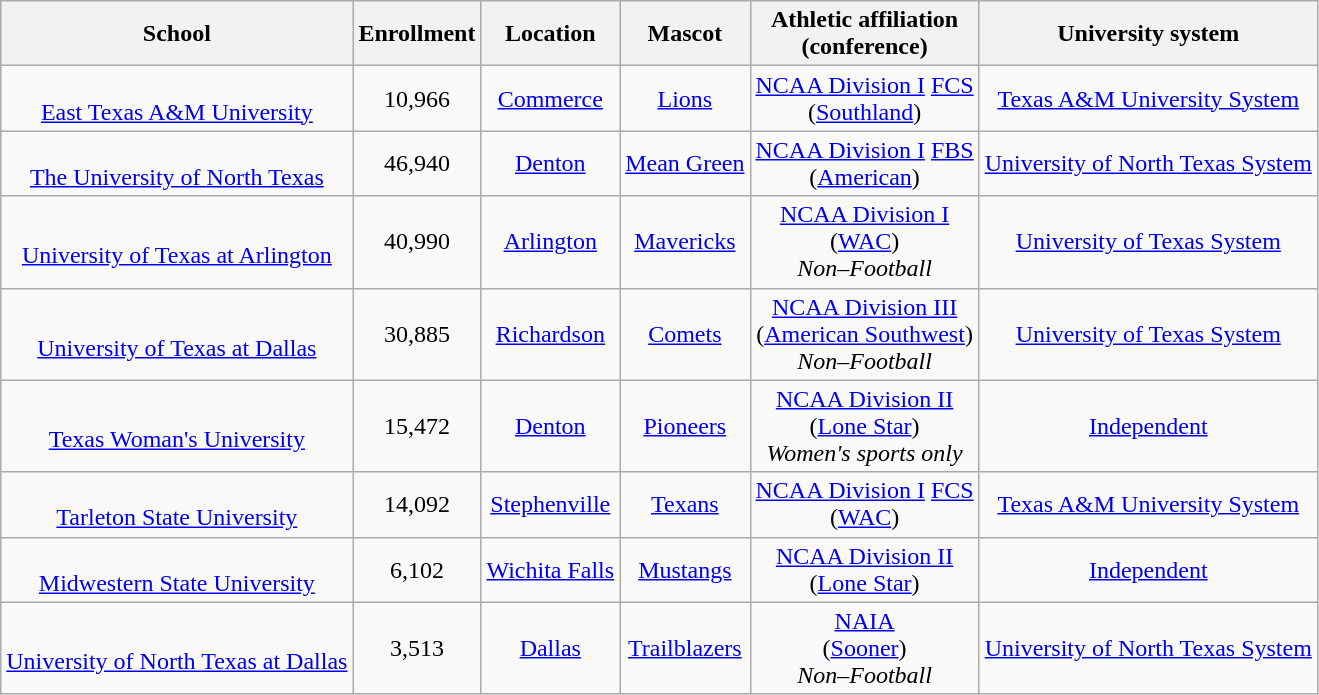<table class="wikitable sortable" style="text-align:center">
<tr>
<th>School</th>
<th>Enrollment</th>
<th>Location</th>
<th>Mascot</th>
<th>Athletic affiliation <br> (conference)</th>
<th>University system</th>
</tr>
<tr>
<td> <br> <a href='#'>East Texas A&M University</a></td>
<td>10,966</td>
<td><a href='#'>Commerce</a></td>
<td><a href='#'>Lions</a></td>
<td><a href='#'>NCAA Division I</a> <a href='#'>FCS</a><br> (<a href='#'>Southland</a>)</td>
<td><a href='#'>Texas A&M University System</a></td>
</tr>
<tr>
<td> <br> <a href='#'>The University of North Texas</a></td>
<td>46,940</td>
<td><a href='#'>Denton</a></td>
<td><a href='#'>Mean Green</a></td>
<td><a href='#'>NCAA Division I</a> <a href='#'>FBS</a> <br> (<a href='#'>American</a>)</td>
<td><a href='#'>University of North Texas System</a></td>
</tr>
<tr>
<td> <br> <a href='#'>University of Texas at Arlington</a></td>
<td>40,990</td>
<td><a href='#'>Arlington</a></td>
<td><a href='#'>Mavericks</a></td>
<td><a href='#'>NCAA Division I</a> <br> (<a href='#'>WAC</a>) <br> <em>Non–Football</em></td>
<td><a href='#'>University of Texas System</a></td>
</tr>
<tr>
<td> <br> <a href='#'>University of Texas at Dallas</a></td>
<td>30,885</td>
<td><a href='#'>Richardson</a></td>
<td><a href='#'>Comets</a></td>
<td><a href='#'>NCAA Division III</a> <br> (<a href='#'>American Southwest</a>) <br> <em>Non–Football</em></td>
<td><a href='#'>University of Texas System</a></td>
</tr>
<tr>
<td> <br> <a href='#'>Texas Woman's University</a></td>
<td>15,472</td>
<td><a href='#'>Denton</a></td>
<td><a href='#'>Pioneers</a></td>
<td><a href='#'>NCAA Division II</a> <br> (<a href='#'>Lone Star</a>) <br> <em>Women's sports only</em></td>
<td><a href='#'>Independent</a></td>
</tr>
<tr>
<td> <br> <a href='#'>Tarleton State University</a></td>
<td>14,092</td>
<td><a href='#'>Stephenville</a></td>
<td><a href='#'>Texans</a></td>
<td><a href='#'>NCAA Division I</a> <a href='#'>FCS</a><br> (<a href='#'>WAC</a>)</td>
<td><a href='#'>Texas A&M University System</a></td>
</tr>
<tr>
<td> <br> <a href='#'>Midwestern State University</a></td>
<td>6,102</td>
<td><a href='#'>Wichita Falls</a></td>
<td><a href='#'>Mustangs</a></td>
<td><a href='#'>NCAA Division II</a> <br> (<a href='#'>Lone Star</a>)</td>
<td><a href='#'>Independent</a></td>
</tr>
<tr>
<td> <br> <a href='#'>University of North Texas at Dallas</a></td>
<td>3,513</td>
<td><a href='#'>Dallas</a></td>
<td><a href='#'>Trailblazers</a></td>
<td><a href='#'>NAIA</a><br>(<a href='#'>Sooner</a>)<br><em>Non–Football</em></td>
<td><a href='#'>University of North Texas System</a></td>
</tr>
</table>
